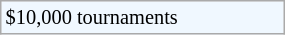<table class="wikitable"  style="font-size:85%; width:15%;">
<tr style="background:#f0f8ff;">
<td>$10,000 tournaments</td>
</tr>
</table>
